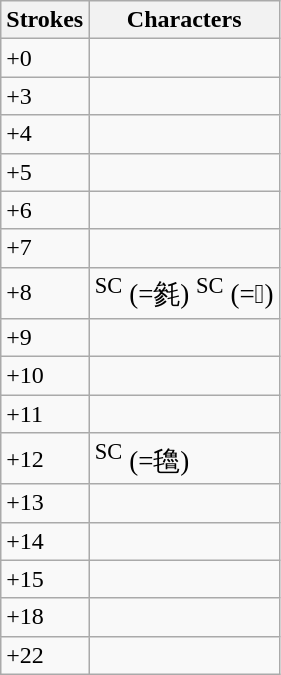<table class="wikitable">
<tr>
<th>Strokes</th>
<th>Characters</th>
</tr>
<tr --->
<td>+0</td>
<td style="font-size: large;"></td>
</tr>
<tr --->
<td>+3</td>
<td style="font-size: large;"> </td>
</tr>
<tr --->
<td>+4</td>
<td style="font-size: large;"> </td>
</tr>
<tr --->
<td>+5</td>
<td style="font-size: large;"> </td>
</tr>
<tr --->
<td>+6</td>
<td style="font-size: large;">        </td>
</tr>
<tr --->
<td>+7</td>
<td style="font-size: large;">   </td>
</tr>
<tr --->
<td>+8</td>
<td style="font-size: large;">      <sup>SC</sup> (=毿) <sup>SC</sup> (=𣯶)</td>
</tr>
<tr --->
<td>+9</td>
<td style="font-size: large;">      </td>
</tr>
<tr --->
<td>+10</td>
<td style="font-size: large;"></td>
</tr>
<tr --->
<td>+11</td>
<td style="font-size: large;">   </td>
</tr>
<tr --->
<td>+12</td>
<td style="font-size: large;">    <sup>SC</sup> (=氌)</td>
</tr>
<tr --->
<td>+13</td>
<td style="font-size: large;">  </td>
</tr>
<tr --->
<td>+14</td>
<td style="font-size: large;"></td>
</tr>
<tr --->
<td>+15</td>
<td style="font-size: large;"></td>
</tr>
<tr --->
<td>+18</td>
<td style="font-size: large;"></td>
</tr>
<tr --->
<td>+22</td>
<td style="font-size: large;"></td>
</tr>
</table>
